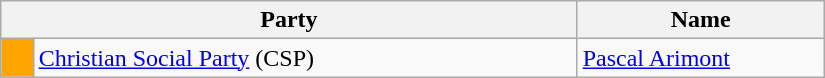<table class="wikitable" style="width: 550px;">
<tr>
<th colspan="2" style="width: 70%;">Party</th>
<th>Name</th>
</tr>
<tr>
<td style="background-color:orange"> </td>
<td><a href='#'>Christian Social Party</a> (CSP)</td>
<td><a href='#'>Pascal Arimont</a></td>
</tr>
</table>
